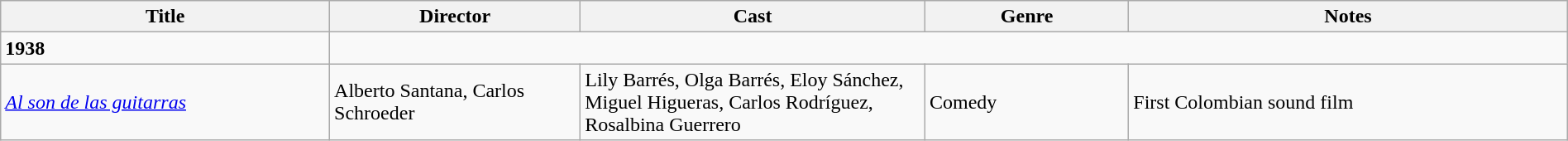<table class="wikitable" width= "100%">
<tr>
<th width=21%>Title</th>
<th width=16%>Director</th>
<th width=22%>Cast</th>
<th width=13%>Genre</th>
<th width=28%>Notes</th>
</tr>
<tr>
<td><strong>1938</strong></td>
</tr>
<tr>
<td><em><a href='#'>Al son de las guitarras</a></em></td>
<td>Alberto Santana, Carlos Schroeder</td>
<td>Lily Barrés, Olga Barrés, Eloy Sánchez, Miguel Higueras, Carlos Rodríguez, Rosalbina Guerrero</td>
<td>Comedy</td>
<td>First Colombian sound film</td>
</tr>
</table>
